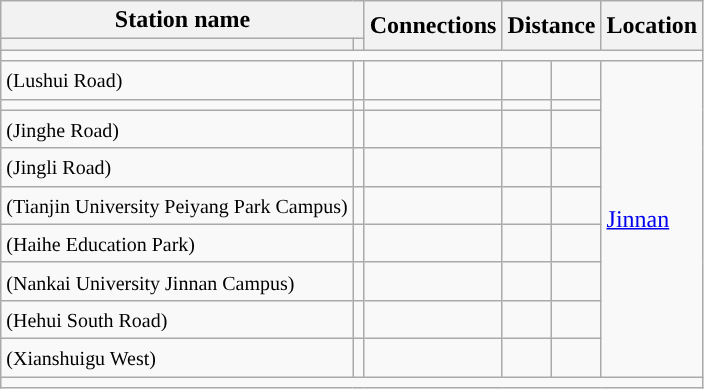<table class="wikitable">
<tr>
<th colspan="2">Station name</th>
<th rowspan="2">Connections</th>
<th colspan="2" rowspan="2">Distance<br></th>
<th rowspan="2">Location</th>
</tr>
<tr>
<th></th>
<th></th>
</tr>
<tr style="background:#">
<td colspan = "6"></td>
</tr>
<tr>
<td> <small>(Lushui Road)</small></td>
<td></td>
<td></td>
<td></td>
<td></td>
<td rowspan="9"><a href='#'>Jinnan</a></td>
</tr>
<tr>
<td></td>
<td></td>
<td></td>
<td></td>
<td></td>
</tr>
<tr>
<td> <small>(Jinghe Road)</small></td>
<td></td>
<td></td>
<td></td>
<td></td>
</tr>
<tr>
<td> <small>(Jingli Road)</small></td>
<td></td>
<td></td>
<td></td>
<td></td>
</tr>
<tr>
<td> <small>(Tianjin University Peiyang Park Campus)</small></td>
<td></td>
<td></td>
<td></td>
<td></td>
</tr>
<tr>
<td> <small>(Haihe Education Park)</small></td>
<td></td>
<td></td>
<td></td>
<td></td>
</tr>
<tr>
<td> <small>(Nankai University Jinnan Campus)</small></td>
<td></td>
<td></td>
<td></td>
<td></td>
</tr>
<tr>
<td> <small>(Hehui South Road)</small></td>
<td></td>
<td></td>
<td></td>
<td></td>
</tr>
<tr>
<td> <small>(Xianshuigu West)</small></td>
<td></td>
<td></td>
<td></td>
<td></td>
</tr>
<tr style="background:#">
<td colspan = "6"></td>
</tr>
</table>
